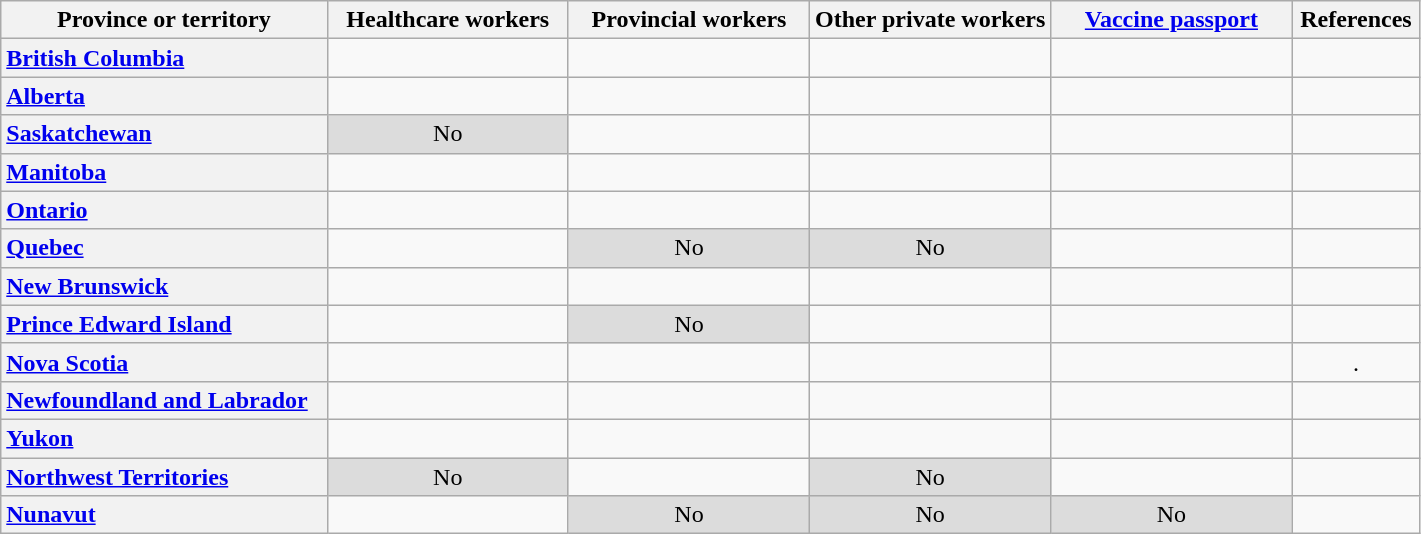<table class="wikitable sortable" style = "text-align:center; max-width: 1280px;">
<tr>
<th style="width: 23%;">Province or territory</th>
<th style="width: 17%;">Healthcare workers</th>
<th style="width: 17%;">Provincial workers</th>
<th style="width: 17%;">Other private workers</th>
<th style="width: 17%;"><a href='#'>Vaccine passport</a></th>
<th style="width: 9%;">References</th>
</tr>
<tr>
<th style="text-align:left;"><span></span> <a href='#'>British Columbia</a></th>
<td></td>
<td></td>
<td></td>
<td></td>
<td></td>
</tr>
<tr>
<th style="text-align:left;"><span></span> <a href='#'>Alberta</a></th>
<td></td>
<td></td>
<td></td>
<td></td>
<td></td>
</tr>
<tr>
<th style="text-align:left;"><span></span> <a href='#'>Saskatchewan</a></th>
<td style="background:Gainsboro;">No</td>
<td></td>
<td></td>
<td></td>
<td></td>
</tr>
<tr>
<th style="text-align:left;"><span></span> <a href='#'>Manitoba</a></th>
<td></td>
<td></td>
<td></td>
<td></td>
<td></td>
</tr>
<tr>
<th style="text-align:left;"><span></span> <a href='#'>Ontario</a></th>
<td></td>
<td></td>
<td></td>
<td></td>
<td></td>
</tr>
<tr>
<th style="text-align:left;"><span></span> <a href='#'>Quebec</a></th>
<td></td>
<td style="background:Gainsboro;">No</td>
<td style="background:Gainsboro;">No</td>
<td></td>
<td></td>
</tr>
<tr>
<th style="text-align:left;"><span></span> <a href='#'>New Brunswick</a></th>
<td></td>
<td></td>
<td></td>
<td></td>
<td></td>
</tr>
<tr>
<th style="text-align:left;"><span></span> <a href='#'>Prince Edward Island</a></th>
<td></td>
<td style="background:Gainsboro;">No</td>
<td></td>
<td></td>
<td></td>
</tr>
<tr>
<th style="text-align:left;"><span></span> <a href='#'>Nova Scotia</a></th>
<td></td>
<td></td>
<td></td>
<td></td>
<td>.</td>
</tr>
<tr>
<th style="text-align:left;"><span></span> <a href='#'>Newfoundland and Labrador</a></th>
<td></td>
<td></td>
<td></td>
<td></td>
<td></td>
</tr>
<tr>
<th style="text-align:left;"><span></span> <a href='#'>Yukon</a></th>
<td></td>
<td></td>
<td></td>
<td></td>
<td></td>
</tr>
<tr>
<th style="text-align:left;"><span></span> <a href='#'>Northwest Territories</a></th>
<td style="background:Gainsboro;">No</td>
<td></td>
<td style="background:Gainsboro;">No</td>
<td></td>
<td></td>
</tr>
<tr>
<th style="text-align:left;"><span></span> <a href='#'>Nunavut</a></th>
<td></td>
<td style="background:Gainsboro;">No</td>
<td style="background:Gainsboro;">No</td>
<td style="background:Gainsboro;">No</td>
<td></td>
</tr>
</table>
